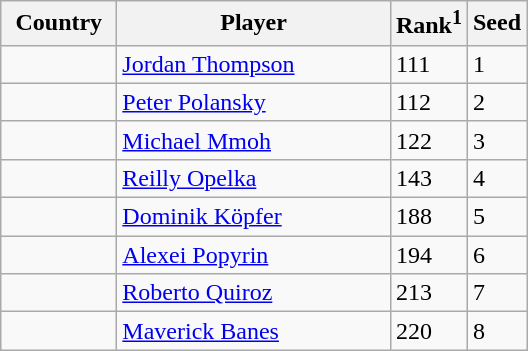<table class="sortable wikitable">
<tr>
<th width="70">Country</th>
<th width="175">Player</th>
<th>Rank<sup>1</sup></th>
<th>Seed</th>
</tr>
<tr>
<td></td>
<td><a href='#'>Jordan Thompson</a></td>
<td>111</td>
<td>1</td>
</tr>
<tr>
<td></td>
<td><a href='#'>Peter Polansky</a></td>
<td>112</td>
<td>2</td>
</tr>
<tr>
<td></td>
<td><a href='#'>Michael Mmoh</a></td>
<td>122</td>
<td>3</td>
</tr>
<tr>
<td></td>
<td><a href='#'>Reilly Opelka</a></td>
<td>143</td>
<td>4</td>
</tr>
<tr>
<td></td>
<td><a href='#'>Dominik Köpfer</a></td>
<td>188</td>
<td>5</td>
</tr>
<tr>
<td></td>
<td><a href='#'>Alexei Popyrin</a></td>
<td>194</td>
<td>6</td>
</tr>
<tr>
<td></td>
<td><a href='#'>Roberto Quiroz</a></td>
<td>213</td>
<td>7</td>
</tr>
<tr>
<td></td>
<td><a href='#'>Maverick Banes</a></td>
<td>220</td>
<td>8</td>
</tr>
</table>
